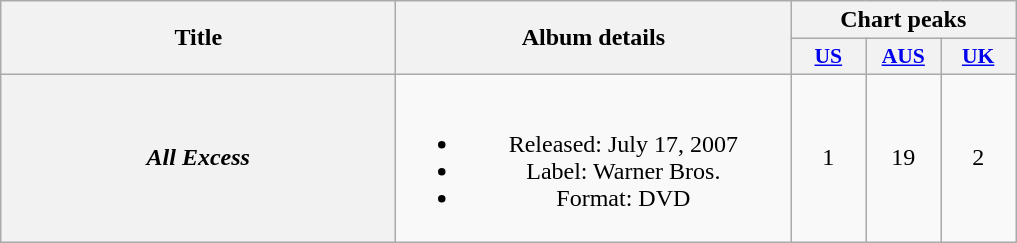<table class="wikitable plainrowheaders" style="text-align:center;">
<tr>
<th scope="col" rowspan="2" style="width:16em;">Title</th>
<th scope="col" rowspan="2" style="width:16em;">Album details</th>
<th scope="col" colspan="3">Chart peaks</th>
</tr>
<tr>
<th scope="col" style="width:3em;font-size:90%;"><a href='#'>US</a><br></th>
<th scope="col" style="width:3em;font-size:90%;"><a href='#'>AUS</a><br></th>
<th scope="col" style="width:3em;font-size:90%;"><a href='#'>UK</a><br></th>
</tr>
<tr>
<th scope="row"><em>All Excess</em></th>
<td><br><ul><li>Released: July 17, 2007</li><li>Label: Warner Bros.</li><li>Format: DVD</li></ul></td>
<td>1</td>
<td>19</td>
<td>2</td>
</tr>
</table>
